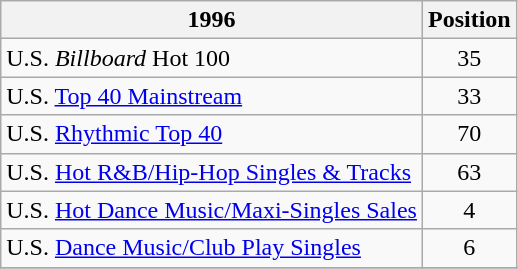<table class="wikitable sortable">
<tr>
<th align="left">1996</th>
<th align="center">Position</th>
</tr>
<tr>
<td>U.S. <em>Billboard</em> Hot 100</td>
<td align="center">35</td>
</tr>
<tr>
<td>U.S. <a href='#'>Top 40 Mainstream</a></td>
<td align="center">33</td>
</tr>
<tr>
<td>U.S. <a href='#'>Rhythmic Top 40</a></td>
<td align="center">70</td>
</tr>
<tr>
<td>U.S. <a href='#'>Hot R&B/Hip-Hop Singles & Tracks</a></td>
<td align="center">63</td>
</tr>
<tr>
<td>U.S. <a href='#'>Hot Dance Music/Maxi-Singles Sales</a></td>
<td align="center">4</td>
</tr>
<tr>
<td>U.S. <a href='#'>Dance Music/Club Play Singles</a></td>
<td align="center">6</td>
</tr>
<tr>
</tr>
</table>
